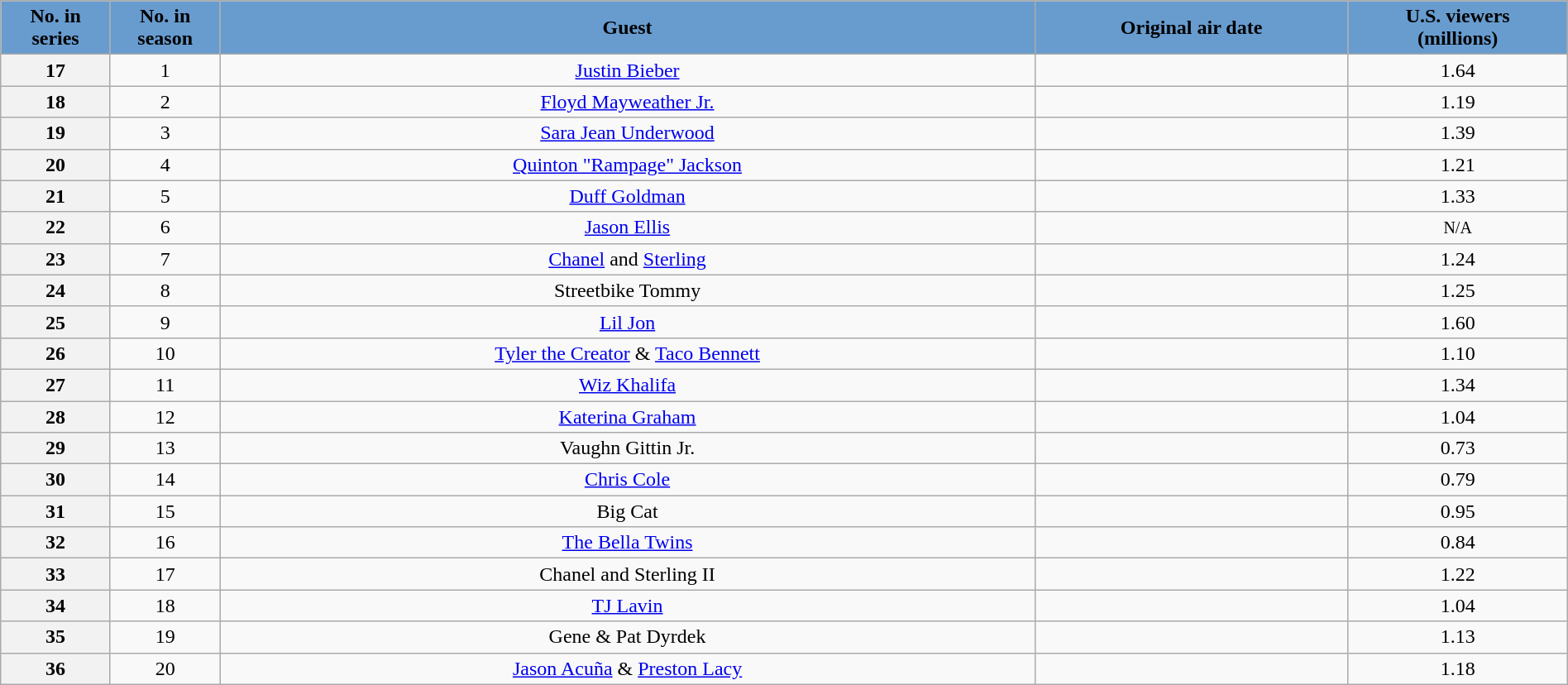<table class="wikitable plainrowheaders" style="width:100%; text-align: center">
<tr>
<th scope="col" style="background-color: #689CCF; color: #000000;" width=7%>No. in<br>series</th>
<th scope="col" style="background-color: #689CCF; color: #000000;" width=7%>No. in<br>season</th>
<th scope="col" style="background-color: #689CCF; color: #000000;">Guest</th>
<th scope="col" style="background-color: #689CCF; color: #000000;" width=20%>Original air date</th>
<th scope="col" style="background-color: #689CCF; color: #000000;" width=14%>U.S. viewers<br>(millions)</th>
</tr>
<tr>
<th>17</th>
<td>1</td>
<td><a href='#'>Justin Bieber</a></td>
<td></td>
<td>1.64</td>
</tr>
<tr>
<th>18</th>
<td>2</td>
<td><a href='#'>Floyd Mayweather Jr.</a></td>
<td></td>
<td>1.19</td>
</tr>
<tr>
<th>19</th>
<td>3</td>
<td><a href='#'>Sara Jean Underwood</a></td>
<td></td>
<td>1.39</td>
</tr>
<tr>
<th>20</th>
<td>4</td>
<td><a href='#'>Quinton "Rampage" Jackson</a></td>
<td></td>
<td>1.21</td>
</tr>
<tr>
<th>21</th>
<td>5</td>
<td><a href='#'>Duff Goldman</a></td>
<td></td>
<td>1.33</td>
</tr>
<tr>
<th>22</th>
<td>6</td>
<td><a href='#'>Jason Ellis</a></td>
<td></td>
<td><span><small>N/A</small></span></td>
</tr>
<tr>
<th>23</th>
<td>7</td>
<td><a href='#'>Chanel</a> and <a href='#'>Sterling</a></td>
<td></td>
<td>1.24</td>
</tr>
<tr>
<th>24</th>
<td>8</td>
<td>Streetbike Tommy</td>
<td></td>
<td>1.25</td>
</tr>
<tr>
<th>25</th>
<td>9</td>
<td><a href='#'>Lil Jon</a></td>
<td></td>
<td>1.60</td>
</tr>
<tr>
<th>26</th>
<td>10</td>
<td><a href='#'>Tyler the Creator</a> & <a href='#'>Taco Bennett</a></td>
<td></td>
<td>1.10</td>
</tr>
<tr>
<th>27</th>
<td>11</td>
<td><a href='#'>Wiz Khalifa</a></td>
<td></td>
<td>1.34</td>
</tr>
<tr>
<th>28</th>
<td>12</td>
<td><a href='#'>Katerina Graham</a></td>
<td></td>
<td>1.04</td>
</tr>
<tr>
<th>29</th>
<td>13</td>
<td>Vaughn Gittin Jr.</td>
<td></td>
<td>0.73</td>
</tr>
<tr>
<th>30</th>
<td>14</td>
<td><a href='#'>Chris Cole</a></td>
<td></td>
<td>0.79</td>
</tr>
<tr>
<th>31</th>
<td>15</td>
<td>Big Cat</td>
<td></td>
<td>0.95</td>
</tr>
<tr>
<th>32</th>
<td>16</td>
<td><a href='#'>The Bella Twins</a></td>
<td></td>
<td>0.84</td>
</tr>
<tr>
<th>33</th>
<td>17</td>
<td>Chanel and Sterling II</td>
<td></td>
<td>1.22</td>
</tr>
<tr>
<th>34</th>
<td>18</td>
<td><a href='#'>TJ Lavin</a></td>
<td></td>
<td>1.04</td>
</tr>
<tr>
<th>35</th>
<td>19</td>
<td>Gene & Pat Dyrdek</td>
<td></td>
<td>1.13</td>
</tr>
<tr>
<th>36</th>
<td>20</td>
<td><a href='#'>Jason Acuña</a> & <a href='#'>Preston Lacy</a></td>
<td></td>
<td>1.18</td>
</tr>
</table>
